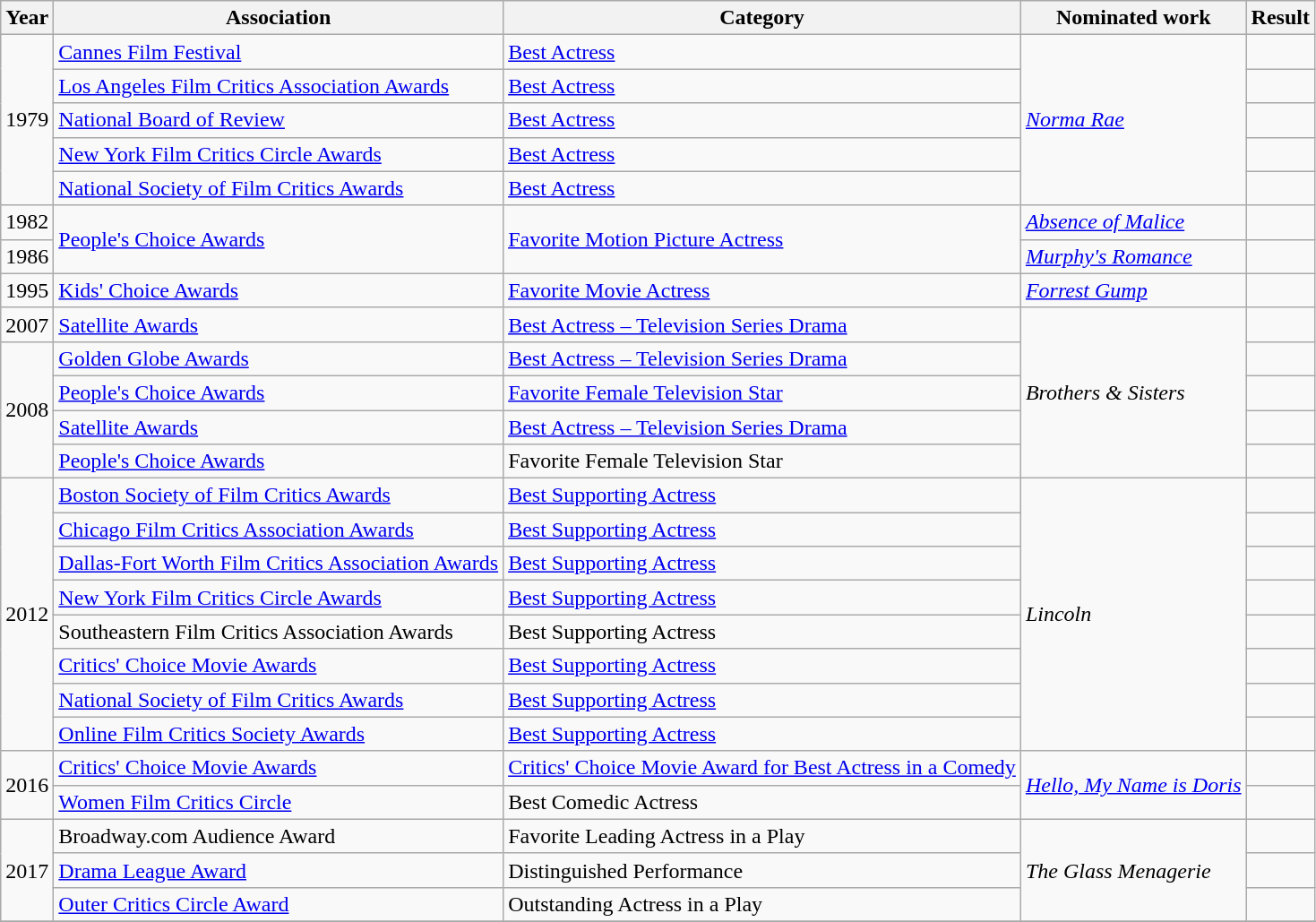<table class="wikitable sortable">
<tr>
<th>Year</th>
<th>Association</th>
<th>Category</th>
<th>Nominated work</th>
<th>Result</th>
</tr>
<tr>
<td rowspan="5">1979</td>
<td><a href='#'>Cannes Film Festival</a></td>
<td><a href='#'>Best Actress</a></td>
<td rowspan="5"><em><a href='#'>Norma Rae</a></em></td>
<td></td>
</tr>
<tr>
<td><a href='#'>Los Angeles Film Critics Association Awards</a></td>
<td><a href='#'>Best Actress</a></td>
<td></td>
</tr>
<tr>
<td><a href='#'>National Board of Review</a></td>
<td><a href='#'>Best Actress</a></td>
<td></td>
</tr>
<tr>
<td><a href='#'>New York Film Critics Circle Awards</a></td>
<td><a href='#'>Best Actress</a></td>
<td></td>
</tr>
<tr>
<td><a href='#'>National Society of Film Critics Awards</a></td>
<td><a href='#'>Best Actress</a></td>
<td></td>
</tr>
<tr>
<td>1982</td>
<td rowspan="2"><a href='#'>People's Choice Awards</a></td>
<td rowspan="2"><a href='#'>Favorite Motion Picture Actress</a></td>
<td><em><a href='#'>Absence of Malice</a></em></td>
<td></td>
</tr>
<tr>
<td>1986</td>
<td><em><a href='#'>Murphy's Romance</a></em></td>
<td></td>
</tr>
<tr>
<td>1995</td>
<td><a href='#'>Kids' Choice Awards</a></td>
<td><a href='#'>Favorite Movie Actress</a></td>
<td><em><a href='#'>Forrest Gump</a></em></td>
<td></td>
</tr>
<tr>
<td rowspan="1">2007</td>
<td><a href='#'>Satellite Awards</a></td>
<td><a href='#'>Best Actress – Television Series Drama</a></td>
<td rowspan="5"><em>Brothers & Sisters</em></td>
<td></td>
</tr>
<tr>
<td rowspan="4">2008</td>
<td><a href='#'>Golden Globe Awards</a></td>
<td><a href='#'>Best Actress – Television Series Drama</a></td>
<td></td>
</tr>
<tr>
<td><a href='#'>People's Choice Awards</a></td>
<td><a href='#'>Favorite Female Television Star</a></td>
<td></td>
</tr>
<tr>
<td><a href='#'>Satellite Awards</a></td>
<td><a href='#'>Best Actress – Television Series Drama</a></td>
<td></td>
</tr>
<tr>
<td><a href='#'>People's Choice Awards</a></td>
<td>Favorite Female Television Star</td>
<td></td>
</tr>
<tr>
<td rowspan="8">2012</td>
<td><a href='#'>Boston Society of Film Critics Awards</a></td>
<td><a href='#'>Best Supporting Actress</a></td>
<td rowspan="8"><em>Lincoln</em></td>
<td></td>
</tr>
<tr>
<td><a href='#'>Chicago Film Critics Association Awards</a></td>
<td><a href='#'>Best Supporting Actress</a></td>
<td></td>
</tr>
<tr>
<td><a href='#'>Dallas-Fort Worth Film Critics Association Awards</a></td>
<td><a href='#'>Best Supporting Actress</a></td>
<td></td>
</tr>
<tr>
<td><a href='#'>New York Film Critics Circle Awards</a></td>
<td><a href='#'>Best Supporting Actress</a></td>
<td></td>
</tr>
<tr>
<td>Southeastern Film Critics Association Awards</td>
<td>Best Supporting Actress</td>
<td></td>
</tr>
<tr>
<td><a href='#'>Critics' Choice Movie Awards</a></td>
<td><a href='#'>Best Supporting Actress</a></td>
<td></td>
</tr>
<tr>
<td><a href='#'>National Society of Film Critics Awards</a></td>
<td><a href='#'>Best Supporting Actress</a></td>
<td></td>
</tr>
<tr>
<td><a href='#'>Online Film Critics Society Awards</a></td>
<td><a href='#'>Best Supporting Actress</a></td>
<td></td>
</tr>
<tr>
<td rowspan="2">2016</td>
<td><a href='#'>Critics' Choice Movie Awards</a></td>
<td><a href='#'>Critics' Choice Movie Award for Best Actress in a Comedy</a></td>
<td rowspan="2"><em><a href='#'>Hello, My Name is Doris</a></em></td>
<td></td>
</tr>
<tr>
<td><a href='#'>Women Film Critics Circle</a></td>
<td>Best Comedic Actress</td>
<td></td>
</tr>
<tr>
<td rowspan="3">2017</td>
<td>Broadway.com Audience Award</td>
<td>Favorite Leading Actress in a Play</td>
<td rowspan="3"><em>The Glass Menagerie</em></td>
<td></td>
</tr>
<tr>
<td><a href='#'>Drama League Award</a></td>
<td>Distinguished Performance</td>
<td></td>
</tr>
<tr>
<td><a href='#'>Outer Critics Circle Award</a></td>
<td>Outstanding Actress in a Play</td>
<td></td>
</tr>
<tr>
</tr>
</table>
